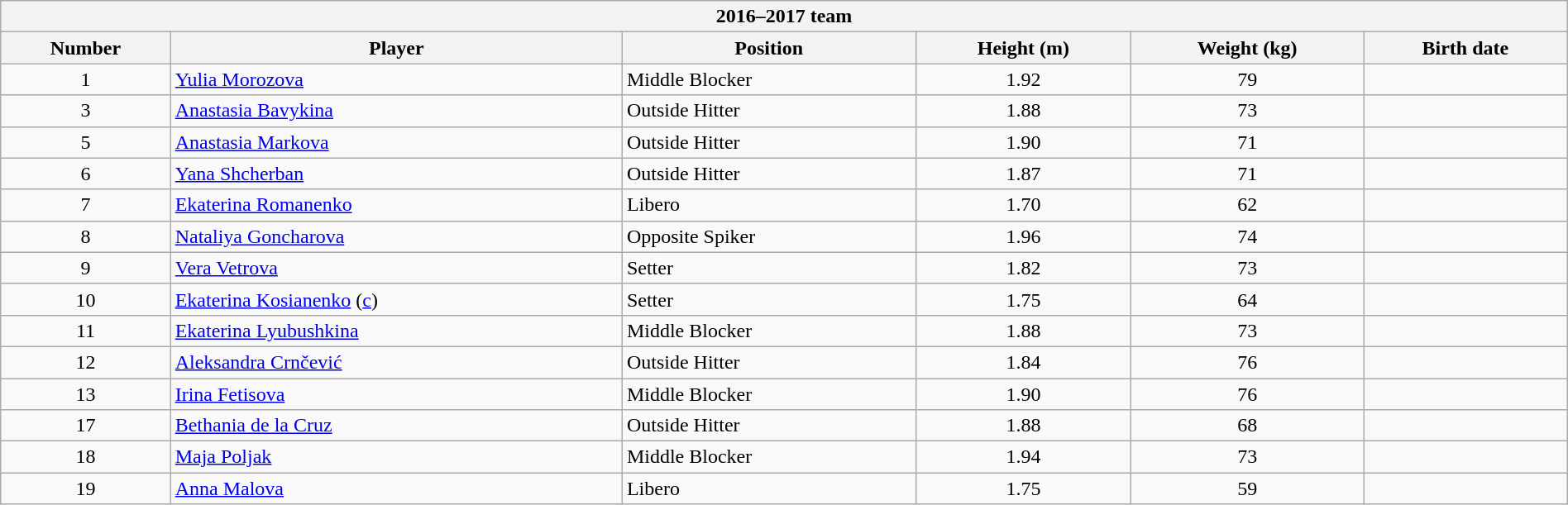<table class="wikitable collapsible collapsed" style="width:100%;">
<tr>
<th colspan=6><strong>2016–2017 team</strong></th>
</tr>
<tr>
<th>Number</th>
<th>Player</th>
<th>Position</th>
<th>Height (m)</th>
<th>Weight (kg)</th>
<th>Birth date</th>
</tr>
<tr>
<td align=center>1</td>
<td> <a href='#'>Yulia Morozova</a></td>
<td>Middle Blocker</td>
<td align=center>1.92</td>
<td align=center>79</td>
<td></td>
</tr>
<tr>
<td align=center>3</td>
<td> <a href='#'>Anastasia Bavykina</a></td>
<td>Outside Hitter</td>
<td align=center>1.88</td>
<td align=center>73</td>
<td></td>
</tr>
<tr>
<td align=center>5</td>
<td> <a href='#'>Anastasia Markova</a></td>
<td>Outside Hitter</td>
<td align=center>1.90</td>
<td align=center>71</td>
<td></td>
</tr>
<tr>
<td align=center>6</td>
<td> <a href='#'>Yana Shcherban</a></td>
<td>Outside Hitter</td>
<td align=center>1.87</td>
<td align=center>71</td>
<td></td>
</tr>
<tr>
<td align=center>7</td>
<td> <a href='#'>Ekaterina Romanenko</a></td>
<td>Libero</td>
<td align=center>1.70</td>
<td align=center>62</td>
<td></td>
</tr>
<tr>
<td align=center>8</td>
<td> <a href='#'>Nataliya Goncharova</a></td>
<td>Opposite Spiker</td>
<td align=center>1.96</td>
<td align=center>74</td>
<td></td>
</tr>
<tr>
<td align=center>9</td>
<td> <a href='#'>Vera Vetrova</a></td>
<td>Setter</td>
<td align=center>1.82</td>
<td align=center>73</td>
<td></td>
</tr>
<tr>
<td align=center>10</td>
<td> <a href='#'>Ekaterina Kosianenko</a>  (<a href='#'>c</a>)</td>
<td>Setter</td>
<td align=center>1.75</td>
<td align=center>64</td>
<td></td>
</tr>
<tr>
<td align=center>11</td>
<td> <a href='#'>Ekaterina Lyubushkina</a></td>
<td>Middle Blocker</td>
<td align=center>1.88</td>
<td align=center>73</td>
<td></td>
</tr>
<tr>
<td align=center>12</td>
<td> <a href='#'>Aleksandra Crnčević</a></td>
<td>Outside Hitter</td>
<td align=center>1.84</td>
<td align=center>76</td>
<td></td>
</tr>
<tr>
<td align=center>13</td>
<td> <a href='#'>Irina Fetisova</a></td>
<td>Middle Blocker</td>
<td align=center>1.90</td>
<td align=center>76</td>
<td></td>
</tr>
<tr>
<td align=center>17</td>
<td> <a href='#'>Bethania de la Cruz</a></td>
<td>Outside Hitter</td>
<td align=center>1.88</td>
<td align=center>68</td>
<td></td>
</tr>
<tr>
<td align=center>18</td>
<td> <a href='#'>Maja Poljak</a></td>
<td>Middle Blocker</td>
<td align=center>1.94</td>
<td align=center>73</td>
<td></td>
</tr>
<tr>
<td align=center>19</td>
<td> <a href='#'>Anna Malova</a></td>
<td>Libero</td>
<td align=center>1.75</td>
<td align=center>59</td>
<td></td>
</tr>
</table>
